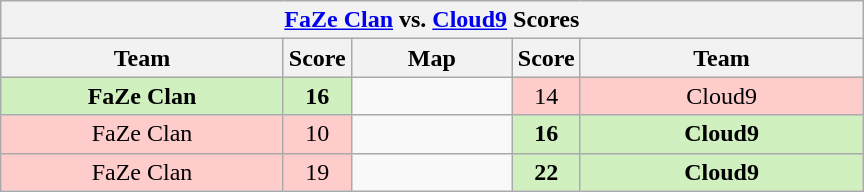<table class="wikitable" style="text-align: center;">
<tr>
<th colspan=5><a href='#'>FaZe Clan</a> vs.  <a href='#'>Cloud9</a> Scores</th>
</tr>
<tr>
<th width="181px">Team</th>
<th width="20px">Score</th>
<th width="100px">Map</th>
<th width="20px">Score</th>
<th width="181px">Team</th>
</tr>
<tr>
<td style="background: #D0F0C0;"><strong>FaZe Clan</strong></td>
<td style="background: #D0F0C0;"><strong>16</strong></td>
<td></td>
<td style="background: #FFCCCC;">14</td>
<td style="background: #FFCCCC;">Cloud9</td>
</tr>
<tr>
<td style="background: #FFCCCC;">FaZe Clan</td>
<td style="background: #FFCCCC;">10</td>
<td></td>
<td style="background: #D0F0C0;"><strong>16</strong></td>
<td style="background: #D0F0C0;"><strong>Cloud9</strong></td>
</tr>
<tr>
<td style="background: #FFCCCC;">FaZe Clan</td>
<td style="background: #FFCCCC;">19</td>
<td></td>
<td style="background: #D0F0C0;"><strong>22</strong></td>
<td style="background: #D0F0C0;"><strong>Cloud9</strong></td>
</tr>
</table>
